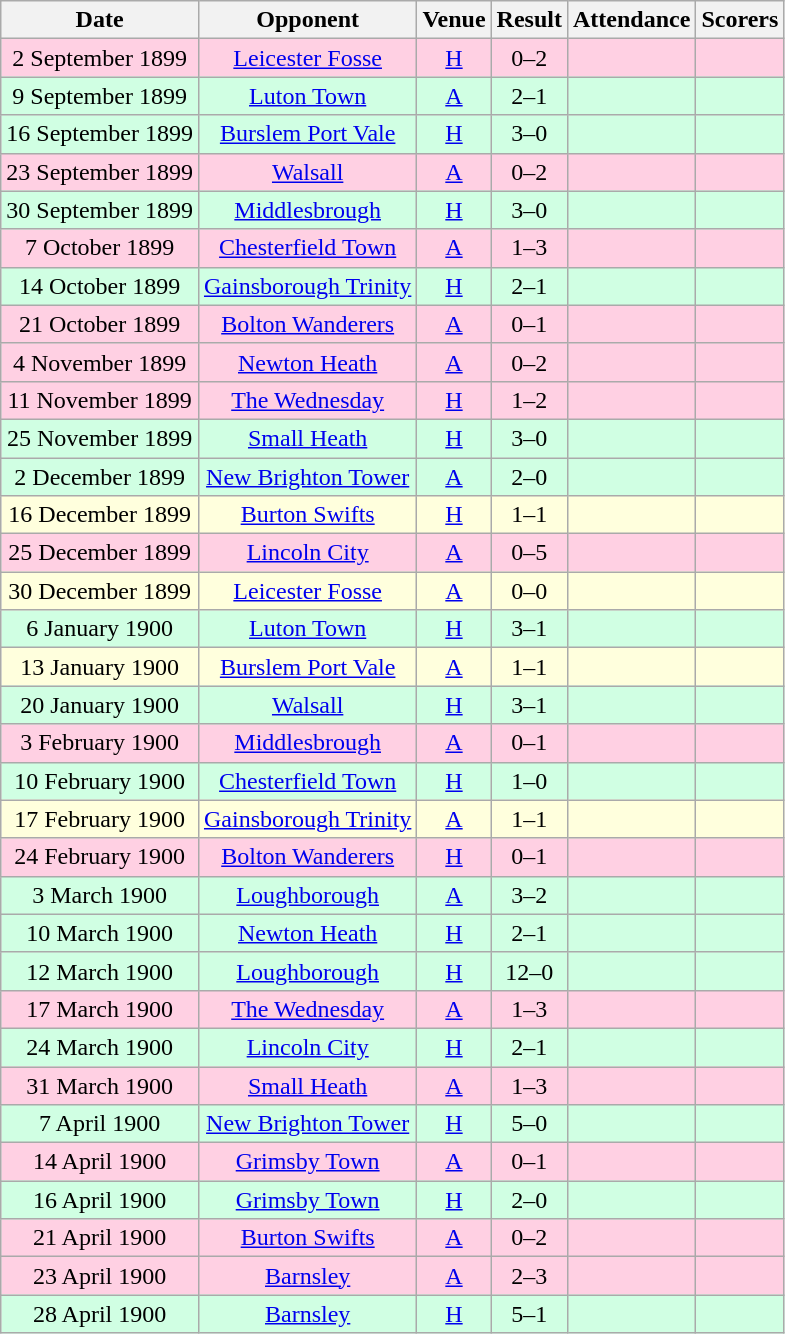<table class="wikitable sortable" style="text-align:center;">
<tr>
<th>Date</th>
<th>Opponent</th>
<th>Venue</th>
<th>Result</th>
<th>Attendance</th>
<th>Scorers</th>
</tr>
<tr style="background:#ffd0e3;">
<td>2 September 1899</td>
<td><a href='#'>Leicester Fosse</a></td>
<td><a href='#'>H</a></td>
<td>0–2</td>
<td></td>
<td></td>
</tr>
<tr style="background:#d0ffe3;">
<td>9 September 1899</td>
<td><a href='#'>Luton Town</a></td>
<td><a href='#'>A</a></td>
<td>2–1</td>
<td></td>
<td></td>
</tr>
<tr style="background:#d0ffe3;">
<td>16 September 1899</td>
<td><a href='#'>Burslem Port Vale</a></td>
<td><a href='#'>H</a></td>
<td>3–0</td>
<td></td>
<td></td>
</tr>
<tr style="background:#ffd0e3;">
<td>23 September 1899</td>
<td><a href='#'>Walsall</a></td>
<td><a href='#'>A</a></td>
<td>0–2</td>
<td></td>
<td></td>
</tr>
<tr style="background:#d0ffe3;">
<td>30 September 1899</td>
<td><a href='#'>Middlesbrough</a></td>
<td><a href='#'>H</a></td>
<td>3–0</td>
<td></td>
<td></td>
</tr>
<tr style="background:#ffd0e3;">
<td>7 October 1899</td>
<td><a href='#'>Chesterfield Town</a></td>
<td><a href='#'>A</a></td>
<td>1–3</td>
<td></td>
<td></td>
</tr>
<tr style="background:#d0ffe3;">
<td>14 October 1899</td>
<td><a href='#'>Gainsborough Trinity</a></td>
<td><a href='#'>H</a></td>
<td>2–1</td>
<td></td>
<td></td>
</tr>
<tr style="background:#ffd0e3;">
<td>21 October 1899</td>
<td><a href='#'>Bolton Wanderers</a></td>
<td><a href='#'>A</a></td>
<td>0–1</td>
<td></td>
<td></td>
</tr>
<tr style="background:#ffd0e3;">
<td>4 November 1899</td>
<td><a href='#'>Newton Heath</a></td>
<td><a href='#'>A</a></td>
<td>0–2</td>
<td></td>
<td></td>
</tr>
<tr style="background:#ffd0e3;">
<td>11 November 1899</td>
<td><a href='#'>The Wednesday</a></td>
<td><a href='#'>H</a></td>
<td>1–2</td>
<td></td>
<td></td>
</tr>
<tr style="background:#d0ffe3;">
<td>25 November 1899</td>
<td><a href='#'>Small Heath</a></td>
<td><a href='#'>H</a></td>
<td>3–0</td>
<td></td>
<td></td>
</tr>
<tr style="background:#d0ffe3;">
<td>2 December 1899</td>
<td><a href='#'>New Brighton Tower</a></td>
<td><a href='#'>A</a></td>
<td>2–0</td>
<td></td>
<td></td>
</tr>
<tr style="background:#ffffdd;">
<td>16 December 1899</td>
<td><a href='#'>Burton Swifts</a></td>
<td><a href='#'>H</a></td>
<td>1–1</td>
<td></td>
<td></td>
</tr>
<tr style="background:#ffd0e3;">
<td>25 December 1899</td>
<td><a href='#'>Lincoln City</a></td>
<td><a href='#'>A</a></td>
<td>0–5</td>
<td></td>
<td></td>
</tr>
<tr style="background:#ffffdd;">
<td>30 December 1899</td>
<td><a href='#'>Leicester Fosse</a></td>
<td><a href='#'>A</a></td>
<td>0–0</td>
<td></td>
<td></td>
</tr>
<tr style="background:#d0ffe3;">
<td>6 January 1900</td>
<td><a href='#'>Luton Town</a></td>
<td><a href='#'>H</a></td>
<td>3–1</td>
<td></td>
<td></td>
</tr>
<tr style="background:#ffffdd;">
<td>13 January 1900</td>
<td><a href='#'>Burslem Port Vale</a></td>
<td><a href='#'>A</a></td>
<td>1–1</td>
<td></td>
<td></td>
</tr>
<tr style="background:#d0ffe3;">
<td>20 January 1900</td>
<td><a href='#'>Walsall</a></td>
<td><a href='#'>H</a></td>
<td>3–1</td>
<td></td>
<td></td>
</tr>
<tr style="background:#ffd0e3;">
<td>3 February 1900</td>
<td><a href='#'>Middlesbrough</a></td>
<td><a href='#'>A</a></td>
<td>0–1</td>
<td></td>
<td></td>
</tr>
<tr style="background:#d0ffe3;">
<td>10 February 1900</td>
<td><a href='#'>Chesterfield Town</a></td>
<td><a href='#'>H</a></td>
<td>1–0</td>
<td></td>
<td></td>
</tr>
<tr style="background:#ffffdd;">
<td>17 February 1900</td>
<td><a href='#'>Gainsborough Trinity</a></td>
<td><a href='#'>A</a></td>
<td>1–1</td>
<td></td>
<td></td>
</tr>
<tr style="background:#ffd0e3;">
<td>24 February 1900</td>
<td><a href='#'>Bolton Wanderers</a></td>
<td><a href='#'>H</a></td>
<td>0–1</td>
<td></td>
<td></td>
</tr>
<tr style="background:#d0ffe3;">
<td>3 March 1900</td>
<td><a href='#'>Loughborough</a></td>
<td><a href='#'>A</a></td>
<td>3–2</td>
<td></td>
<td></td>
</tr>
<tr style="background:#d0ffe3;">
<td>10 March 1900</td>
<td><a href='#'>Newton Heath</a></td>
<td><a href='#'>H</a></td>
<td>2–1</td>
<td></td>
<td></td>
</tr>
<tr style="background:#d0ffe3;">
<td>12 March 1900</td>
<td><a href='#'>Loughborough</a></td>
<td><a href='#'>H</a></td>
<td>12–0</td>
<td></td>
<td></td>
</tr>
<tr style="background:#ffd0e3;">
<td>17 March 1900</td>
<td><a href='#'>The Wednesday</a></td>
<td><a href='#'>A</a></td>
<td>1–3</td>
<td></td>
<td></td>
</tr>
<tr style="background:#d0ffe3;">
<td>24 March 1900</td>
<td><a href='#'>Lincoln City</a></td>
<td><a href='#'>H</a></td>
<td>2–1</td>
<td></td>
<td></td>
</tr>
<tr style="background:#ffd0e3;">
<td>31 March 1900</td>
<td><a href='#'>Small Heath</a></td>
<td><a href='#'>A</a></td>
<td>1–3</td>
<td></td>
<td></td>
</tr>
<tr style="background:#d0ffe3;">
<td>7 April 1900</td>
<td><a href='#'>New Brighton Tower</a></td>
<td><a href='#'>H</a></td>
<td>5–0</td>
<td></td>
<td></td>
</tr>
<tr style="background:#ffd0e3;">
<td>14 April 1900</td>
<td><a href='#'>Grimsby Town</a></td>
<td><a href='#'>A</a></td>
<td>0–1</td>
<td></td>
<td></td>
</tr>
<tr style="background:#d0ffe3;">
<td>16 April 1900</td>
<td><a href='#'>Grimsby Town</a></td>
<td><a href='#'>H</a></td>
<td>2–0</td>
<td></td>
<td></td>
</tr>
<tr style="background:#ffd0e3;">
<td>21 April 1900</td>
<td><a href='#'>Burton Swifts</a></td>
<td><a href='#'>A</a></td>
<td>0–2</td>
<td></td>
<td></td>
</tr>
<tr style="background:#ffd0e3;">
<td>23 April 1900</td>
<td><a href='#'>Barnsley</a></td>
<td><a href='#'>A</a></td>
<td>2–3</td>
<td></td>
<td></td>
</tr>
<tr style="background:#d0ffe3;">
<td>28 April 1900</td>
<td><a href='#'>Barnsley</a></td>
<td><a href='#'>H</a></td>
<td>5–1</td>
<td></td>
<td></td>
</tr>
</table>
